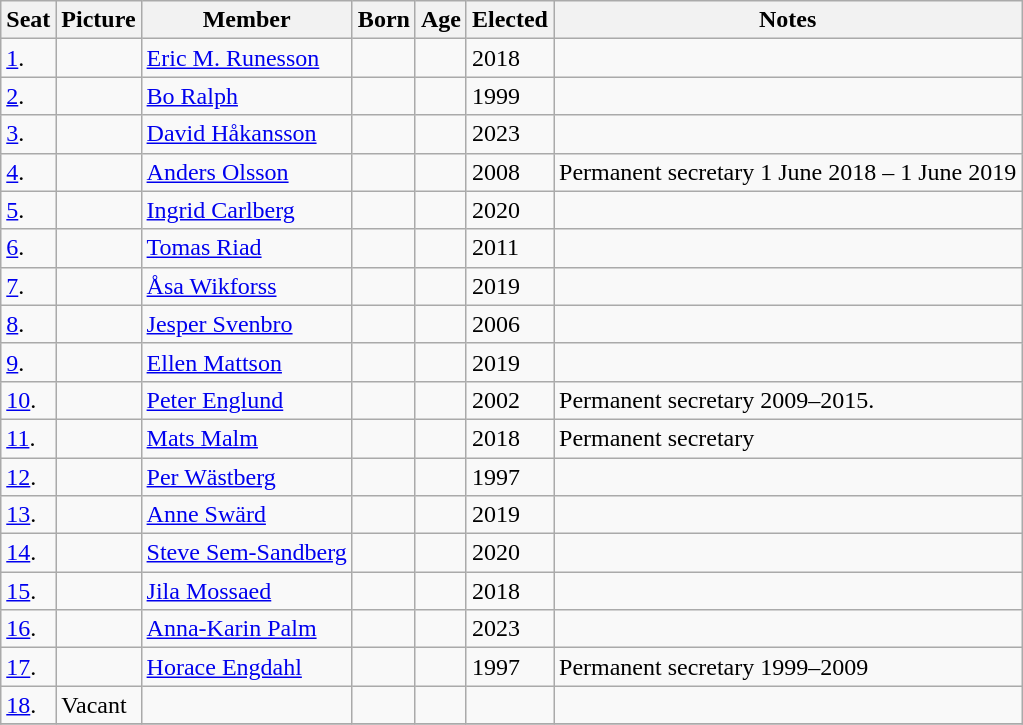<table class="wikitable sortable">
<tr>
<th>Seat</th>
<th>Picture</th>
<th>Member</th>
<th>Born</th>
<th>Age</th>
<th>Elected</th>
<th>Notes</th>
</tr>
<tr>
<td><a href='#'>1</a>.</td>
<td></td>
<td><a href='#'>Eric M. Runesson</a></td>
<td></td>
<td></td>
<td>2018</td>
<td></td>
</tr>
<tr>
<td><a href='#'>2</a>.</td>
<td></td>
<td><a href='#'>Bo Ralph</a></td>
<td></td>
<td></td>
<td>1999</td>
<td></td>
</tr>
<tr>
<td><a href='#'>3</a>.</td>
<td></td>
<td><a href='#'>David Håkansson</a></td>
<td></td>
<td></td>
<td>2023</td>
<td></td>
</tr>
<tr ||>
<td><a href='#'>4</a>.</td>
<td></td>
<td><a href='#'>Anders Olsson</a></td>
<td></td>
<td></td>
<td>2008</td>
<td>Permanent secretary 1 June 2018 – 1 June 2019</td>
</tr>
<tr>
<td><a href='#'>5</a>.</td>
<td></td>
<td><a href='#'>Ingrid Carlberg</a></td>
<td></td>
<td></td>
<td>2020</td>
<td></td>
</tr>
<tr>
<td><a href='#'>6</a>.</td>
<td></td>
<td><a href='#'>Tomas Riad</a></td>
<td></td>
<td></td>
<td>2011</td>
<td></td>
</tr>
<tr>
<td><a href='#'>7</a>.</td>
<td></td>
<td><a href='#'>Åsa Wikforss</a></td>
<td></td>
<td></td>
<td>2019</td>
<td></td>
</tr>
<tr>
<td><a href='#'>8</a>.</td>
<td></td>
<td><a href='#'>Jesper Svenbro</a></td>
<td></td>
<td></td>
<td>2006</td>
<td></td>
</tr>
<tr>
<td><a href='#'>9</a>.</td>
<td></td>
<td><a href='#'>Ellen Mattson</a></td>
<td></td>
<td></td>
<td>2019</td>
<td></td>
</tr>
<tr>
<td><a href='#'>10</a>.</td>
<td></td>
<td><a href='#'>Peter Englund</a></td>
<td></td>
<td></td>
<td>2002</td>
<td>Permanent secretary 2009–2015.</td>
</tr>
<tr>
<td><a href='#'>11</a>.</td>
<td></td>
<td><a href='#'>Mats Malm</a></td>
<td></td>
<td></td>
<td>2018</td>
<td>Permanent secretary</td>
</tr>
<tr>
<td><a href='#'>12</a>.</td>
<td></td>
<td><a href='#'>Per Wästberg</a></td>
<td></td>
<td></td>
<td>1997</td>
<td></td>
</tr>
<tr>
<td><a href='#'>13</a>.</td>
<td></td>
<td><a href='#'>Anne Swärd</a></td>
<td></td>
<td></td>
<td>2019</td>
<td></td>
</tr>
<tr>
<td><a href='#'>14</a>.</td>
<td></td>
<td><a href='#'>Steve Sem-Sandberg</a></td>
<td></td>
<td></td>
<td>2020</td>
<td></td>
</tr>
<tr>
<td><a href='#'>15</a>.</td>
<td></td>
<td><a href='#'>Jila Mossaed</a></td>
<td></td>
<td></td>
<td>2018</td>
<td></td>
</tr>
<tr>
<td><a href='#'>16</a>.</td>
<td></td>
<td><a href='#'>Anna-Karin Palm</a></td>
<td></td>
<td></td>
<td>2023</td>
<td></td>
</tr>
<tr>
<td><a href='#'>17</a>.</td>
<td></td>
<td><a href='#'>Horace Engdahl</a></td>
<td></td>
<td></td>
<td>1997</td>
<td>Permanent secretary 1999–2009</td>
</tr>
<tr>
<td><a href='#'>18</a>.</td>
<td>Vacant</td>
<td></td>
<td></td>
<td></td>
<td></td>
<td></td>
</tr>
<tr>
</tr>
</table>
